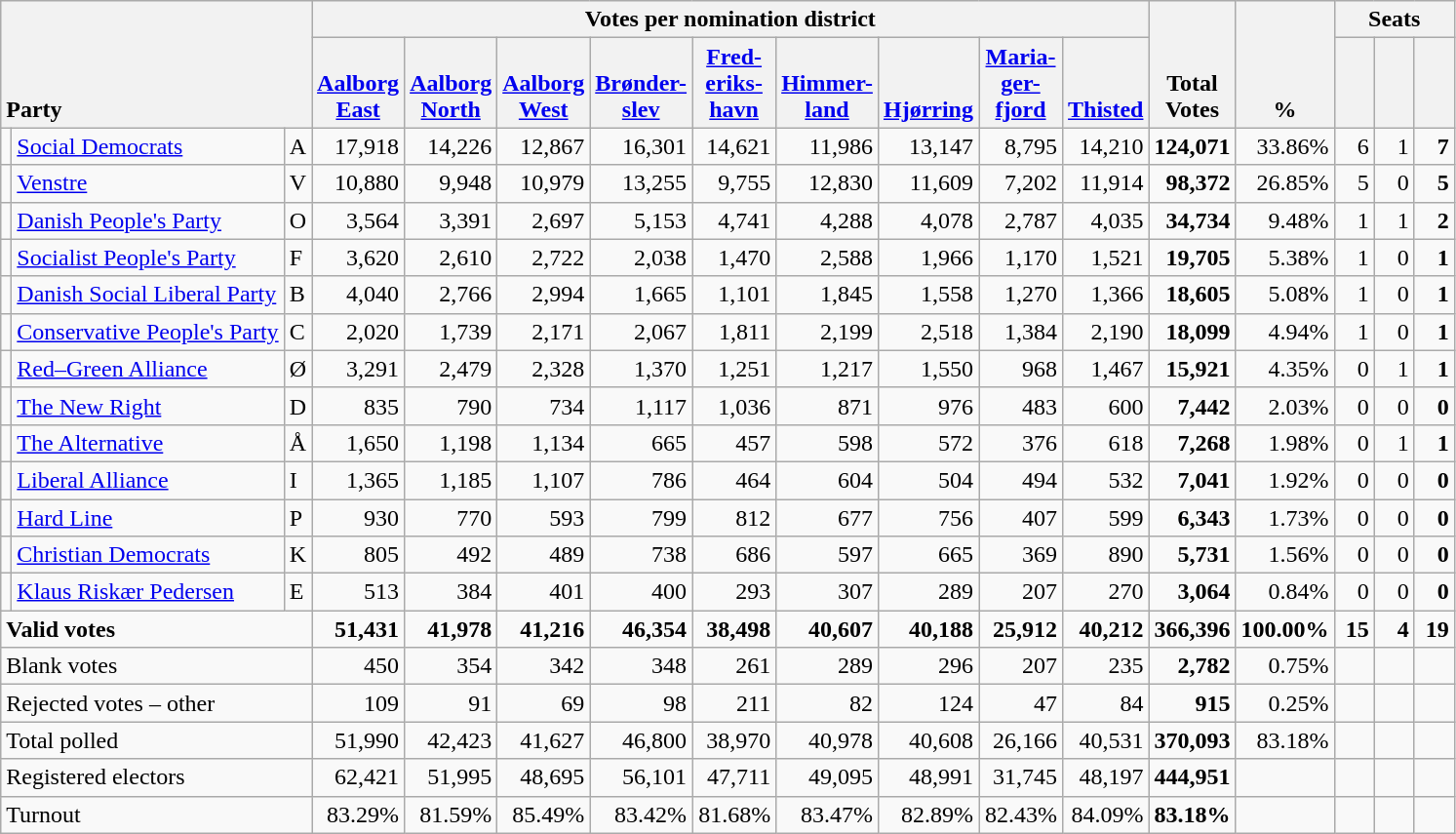<table class="wikitable" border="1" style="text-align:right;">
<tr>
<th style="text-align:left;" valign=bottom rowspan=2 colspan=3>Party</th>
<th colspan=9>Votes per nomination district</th>
<th align=center valign=bottom rowspan=2 width="50">Total Votes</th>
<th align=center valign=bottom rowspan=2 width="50">%</th>
<th colspan=3>Seats</th>
</tr>
<tr>
<th align=center valign=bottom width="50"><a href='#'>Aalborg East</a></th>
<th align="center" valign="bottom" width="50"><a href='#'>Aalborg North</a></th>
<th align="center" valign="bottom" width="50"><a href='#'>Aalborg West</a></th>
<th align="center" valign="bottom" width="50"><a href='#'>Brønder- slev</a></th>
<th align="center" valign="bottom" width="50"><a href='#'>Fred- eriks- havn</a></th>
<th align="center" valign="bottom" width="50"><a href='#'>Himmer- land</a></th>
<th align="center" valign="bottom" width="50"><a href='#'>Hjørring</a></th>
<th align="center" valign="bottom" width="50"><a href='#'>Maria- ger- fjord</a></th>
<th align="center" valign="bottom" width="50"><a href='#'>Thisted</a></th>
<th align="center" valign="bottom" width="20"><small></small></th>
<th align=center valign=bottom width="20"><small><a href='#'></a></small></th>
<th align=center valign=bottom width="20"><small></small></th>
</tr>
<tr>
<td></td>
<td align=left><a href='#'>Social Democrats</a></td>
<td align=left>A</td>
<td>17,918</td>
<td>14,226</td>
<td>12,867</td>
<td>16,301</td>
<td>14,621</td>
<td>11,986</td>
<td>13,147</td>
<td>8,795</td>
<td>14,210</td>
<td><strong>124,071</strong></td>
<td>33.86%</td>
<td>6</td>
<td>1</td>
<td><strong>7</strong></td>
</tr>
<tr>
<td></td>
<td align=left><a href='#'>Venstre</a></td>
<td align=left>V</td>
<td>10,880</td>
<td>9,948</td>
<td>10,979</td>
<td>13,255</td>
<td>9,755</td>
<td>12,830</td>
<td>11,609</td>
<td>7,202</td>
<td>11,914</td>
<td><strong>98,372</strong></td>
<td>26.85%</td>
<td>5</td>
<td>0</td>
<td><strong>5</strong></td>
</tr>
<tr>
<td></td>
<td align=left><a href='#'>Danish People's Party</a></td>
<td align=left>O</td>
<td>3,564</td>
<td>3,391</td>
<td>2,697</td>
<td>5,153</td>
<td>4,741</td>
<td>4,288</td>
<td>4,078</td>
<td>2,787</td>
<td>4,035</td>
<td><strong>34,734</strong></td>
<td>9.48%</td>
<td>1</td>
<td>1</td>
<td><strong>2</strong></td>
</tr>
<tr>
<td></td>
<td align=left><a href='#'>Socialist People's Party</a></td>
<td align=left>F</td>
<td>3,620</td>
<td>2,610</td>
<td>2,722</td>
<td>2,038</td>
<td>1,470</td>
<td>2,588</td>
<td>1,966</td>
<td>1,170</td>
<td>1,521</td>
<td><strong>19,705</strong></td>
<td>5.38%</td>
<td>1</td>
<td>0</td>
<td><strong>1</strong></td>
</tr>
<tr>
<td></td>
<td align=left><a href='#'>Danish Social Liberal Party</a></td>
<td align=left>B</td>
<td>4,040</td>
<td>2,766</td>
<td>2,994</td>
<td>1,665</td>
<td>1,101</td>
<td>1,845</td>
<td>1,558</td>
<td>1,270</td>
<td>1,366</td>
<td><strong>18,605</strong></td>
<td>5.08%</td>
<td>1</td>
<td>0</td>
<td><strong>1</strong></td>
</tr>
<tr>
<td></td>
<td align=left style="white-space: nowrap;"><a href='#'>Conservative People's Party</a></td>
<td align=left>C</td>
<td>2,020</td>
<td>1,739</td>
<td>2,171</td>
<td>2,067</td>
<td>1,811</td>
<td>2,199</td>
<td>2,518</td>
<td>1,384</td>
<td>2,190</td>
<td><strong>18,099</strong></td>
<td>4.94%</td>
<td>1</td>
<td>0</td>
<td><strong>1</strong></td>
</tr>
<tr>
<td></td>
<td align=left><a href='#'>Red–Green Alliance</a></td>
<td align=left>Ø</td>
<td>3,291</td>
<td>2,479</td>
<td>2,328</td>
<td>1,370</td>
<td>1,251</td>
<td>1,217</td>
<td>1,550</td>
<td>968</td>
<td>1,467</td>
<td><strong>15,921</strong></td>
<td>4.35%</td>
<td>0</td>
<td>1</td>
<td><strong>1</strong></td>
</tr>
<tr>
<td></td>
<td align=left><a href='#'>The New Right</a></td>
<td align=left>D</td>
<td>835</td>
<td>790</td>
<td>734</td>
<td>1,117</td>
<td>1,036</td>
<td>871</td>
<td>976</td>
<td>483</td>
<td>600</td>
<td><strong>7,442</strong></td>
<td>2.03%</td>
<td>0</td>
<td>0</td>
<td><strong>0</strong></td>
</tr>
<tr>
<td></td>
<td align=left><a href='#'>The Alternative</a></td>
<td align=left>Å</td>
<td>1,650</td>
<td>1,198</td>
<td>1,134</td>
<td>665</td>
<td>457</td>
<td>598</td>
<td>572</td>
<td>376</td>
<td>618</td>
<td><strong>7,268</strong></td>
<td>1.98%</td>
<td>0</td>
<td>1</td>
<td><strong>1</strong></td>
</tr>
<tr>
<td></td>
<td align=left><a href='#'>Liberal Alliance</a></td>
<td align=left>I</td>
<td>1,365</td>
<td>1,185</td>
<td>1,107</td>
<td>786</td>
<td>464</td>
<td>604</td>
<td>504</td>
<td>494</td>
<td>532</td>
<td><strong>7,041</strong></td>
<td>1.92%</td>
<td>0</td>
<td>0</td>
<td><strong>0</strong></td>
</tr>
<tr>
<td></td>
<td align=left><a href='#'>Hard Line</a></td>
<td align=left>P</td>
<td>930</td>
<td>770</td>
<td>593</td>
<td>799</td>
<td>812</td>
<td>677</td>
<td>756</td>
<td>407</td>
<td>599</td>
<td><strong>6,343</strong></td>
<td>1.73%</td>
<td>0</td>
<td>0</td>
<td><strong>0</strong></td>
</tr>
<tr>
<td></td>
<td align=left><a href='#'>Christian Democrats</a></td>
<td align=left>K</td>
<td>805</td>
<td>492</td>
<td>489</td>
<td>738</td>
<td>686</td>
<td>597</td>
<td>665</td>
<td>369</td>
<td>890</td>
<td><strong>5,731</strong></td>
<td>1.56%</td>
<td>0</td>
<td>0</td>
<td><strong>0</strong></td>
</tr>
<tr>
<td></td>
<td align=left><a href='#'>Klaus Riskær Pedersen</a></td>
<td align=left>E</td>
<td>513</td>
<td>384</td>
<td>401</td>
<td>400</td>
<td>293</td>
<td>307</td>
<td>289</td>
<td>207</td>
<td>270</td>
<td><strong>3,064</strong></td>
<td>0.84%</td>
<td>0</td>
<td>0</td>
<td><strong>0</strong></td>
</tr>
<tr style="font-weight:bold">
<td align=left colspan=3>Valid votes</td>
<td>51,431</td>
<td>41,978</td>
<td>41,216</td>
<td>46,354</td>
<td>38,498</td>
<td>40,607</td>
<td>40,188</td>
<td>25,912</td>
<td>40,212</td>
<td>366,396</td>
<td>100.00%</td>
<td>15</td>
<td>4</td>
<td>19</td>
</tr>
<tr>
<td align=left colspan=3>Blank votes</td>
<td>450</td>
<td>354</td>
<td>342</td>
<td>348</td>
<td>261</td>
<td>289</td>
<td>296</td>
<td>207</td>
<td>235</td>
<td><strong>2,782</strong></td>
<td>0.75%</td>
<td></td>
<td></td>
<td></td>
</tr>
<tr>
<td align=left colspan=3>Rejected votes – other</td>
<td>109</td>
<td>91</td>
<td>69</td>
<td>98</td>
<td>211</td>
<td>82</td>
<td>124</td>
<td>47</td>
<td>84</td>
<td><strong>915</strong></td>
<td>0.25%</td>
<td></td>
<td></td>
<td></td>
</tr>
<tr>
<td align=left colspan=3>Total polled</td>
<td>51,990</td>
<td>42,423</td>
<td>41,627</td>
<td>46,800</td>
<td>38,970</td>
<td>40,978</td>
<td>40,608</td>
<td>26,166</td>
<td>40,531</td>
<td><strong>370,093</strong></td>
<td>83.18%</td>
<td></td>
<td></td>
<td></td>
</tr>
<tr>
<td align=left colspan=3>Registered electors</td>
<td>62,421</td>
<td>51,995</td>
<td>48,695</td>
<td>56,101</td>
<td>47,711</td>
<td>49,095</td>
<td>48,991</td>
<td>31,745</td>
<td>48,197</td>
<td><strong>444,951</strong></td>
<td></td>
<td></td>
<td></td>
<td></td>
</tr>
<tr>
<td align=left colspan=3>Turnout</td>
<td>83.29%</td>
<td>81.59%</td>
<td>85.49%</td>
<td>83.42%</td>
<td>81.68%</td>
<td>83.47%</td>
<td>82.89%</td>
<td>82.43%</td>
<td>84.09%</td>
<td><strong>83.18%</strong></td>
<td></td>
<td></td>
<td></td>
<td></td>
</tr>
</table>
